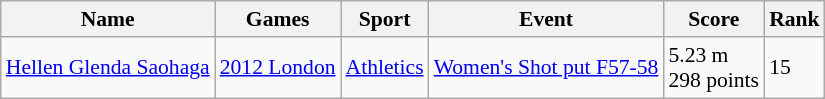<table class="wikitable sortable" style="font-size:90%">
<tr>
<th>Name</th>
<th>Games</th>
<th>Sport</th>
<th>Event</th>
<th>Score</th>
<th>Rank</th>
</tr>
<tr>
<td><a href='#'>Hellen Glenda Saohaga</a></td>
<td><a href='#'>2012 London</a></td>
<td><a href='#'>Athletics</a></td>
<td><a href='#'>Women's Shot put F57-58</a></td>
<td>5.23 m<br>298 points</td>
<td>15</td>
</tr>
</table>
